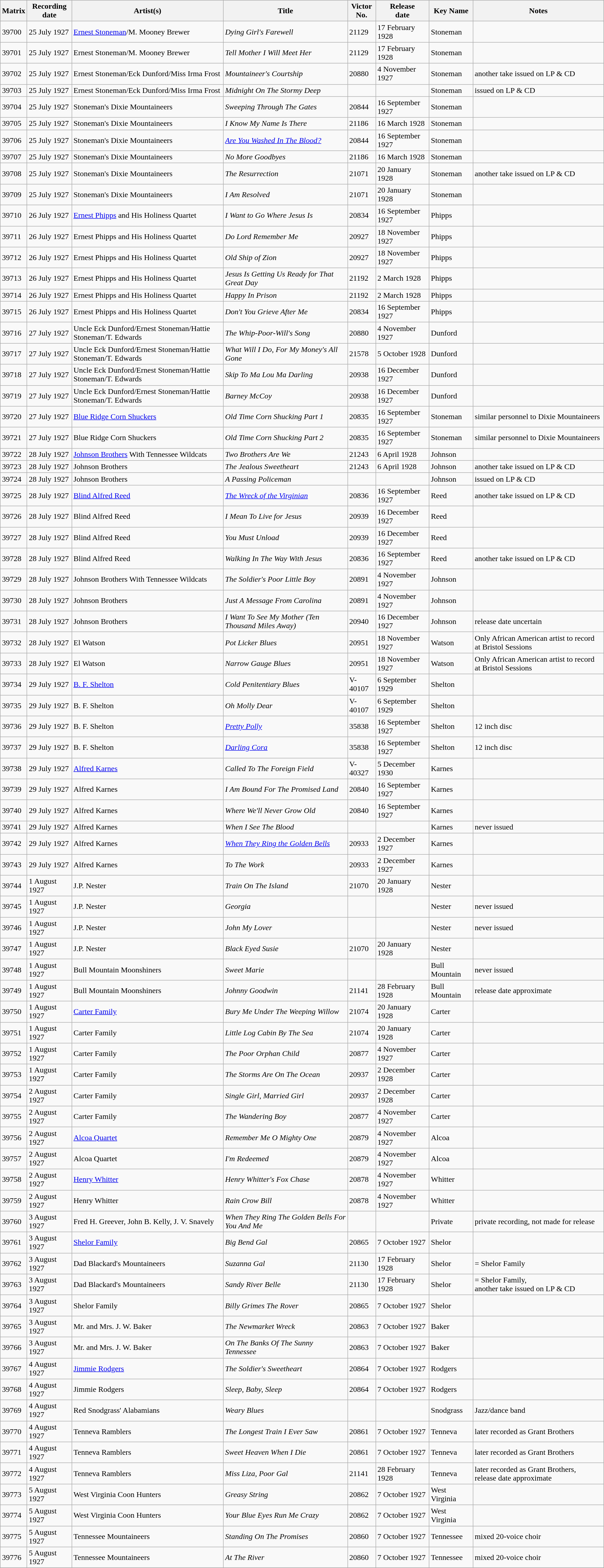<table class="wikitable sortable">
<tr>
<th>Matrix</th>
<th>Recording<br>date</th>
<th>Artist(s)</th>
<th>Title</th>
<th>Victor<br>No.</th>
<th>Release<br>date</th>
<th>Key Name</th>
<th>Notes</th>
</tr>
<tr>
<td>39700</td>
<td>25 July 1927</td>
<td><a href='#'>Ernest Stoneman</a>/M. Mooney Brewer</td>
<td><em>Dying Girl's Farewell</em></td>
<td>21129</td>
<td>17 February 1928</td>
<td>Stoneman</td>
<td></td>
</tr>
<tr>
<td>39701</td>
<td>25 July 1927</td>
<td>Ernest Stoneman/M. Mooney Brewer</td>
<td><em>Tell Mother I Will Meet Her</em></td>
<td>21129</td>
<td>17 February 1928</td>
<td>Stoneman</td>
<td></td>
</tr>
<tr>
<td>39702</td>
<td>25 July 1927</td>
<td>Ernest Stoneman/Eck Dunford/Miss Irma Frost</td>
<td><em>Mountaineer's Courtship</em></td>
<td>20880</td>
<td>4 November 1927</td>
<td>Stoneman</td>
<td>another take issued on LP & CD</td>
</tr>
<tr>
<td>39703</td>
<td>25 July 1927</td>
<td>Ernest Stoneman/Eck Dunford/Miss Irma Frost</td>
<td><em>Midnight On The Stormy Deep</em></td>
<td></td>
<td></td>
<td>Stoneman</td>
<td>issued on LP & CD</td>
</tr>
<tr>
<td>39704</td>
<td>25 July 1927</td>
<td>Stoneman's Dixie Mountaineers</td>
<td><em>Sweeping Through The Gates</em></td>
<td>20844</td>
<td>16 September 1927</td>
<td>Stoneman</td>
<td></td>
</tr>
<tr>
<td>39705</td>
<td>25 July 1927</td>
<td>Stoneman's Dixie Mountaineers</td>
<td><em>I Know My Name Is There</em></td>
<td>21186</td>
<td>16 March 1928</td>
<td>Stoneman</td>
<td></td>
</tr>
<tr>
<td>39706</td>
<td>25 July 1927</td>
<td>Stoneman's Dixie Mountaineers</td>
<td><em><a href='#'>Are You Washed In The Blood?</a></em></td>
<td>20844</td>
<td>16 September 1927</td>
<td>Stoneman</td>
<td></td>
</tr>
<tr>
<td>39707</td>
<td>25 July 1927</td>
<td>Stoneman's Dixie Mountaineers</td>
<td><em>No More Goodbyes</em></td>
<td>21186</td>
<td>16 March 1928</td>
<td>Stoneman</td>
<td></td>
</tr>
<tr>
<td>39708</td>
<td>25 July 1927</td>
<td>Stoneman's Dixie Mountaineers</td>
<td><em>The Resurrection</em></td>
<td>21071</td>
<td>20 January 1928</td>
<td>Stoneman</td>
<td>another take issued on LP & CD</td>
</tr>
<tr>
<td>39709</td>
<td>25 July 1927</td>
<td>Stoneman's Dixie Mountaineers</td>
<td><em>I Am Resolved</em></td>
<td>21071</td>
<td>20 January 1928</td>
<td>Stoneman</td>
<td></td>
</tr>
<tr>
<td>39710</td>
<td>26 July 1927</td>
<td><a href='#'>Ernest Phipps</a> and His Holiness Quartet</td>
<td><em>I Want to Go Where Jesus Is</em></td>
<td>20834</td>
<td>16 September 1927</td>
<td>Phipps</td>
<td></td>
</tr>
<tr>
<td>39711</td>
<td>26 July 1927</td>
<td>Ernest Phipps and His Holiness Quartet</td>
<td><em>Do Lord Remember Me</em></td>
<td>20927</td>
<td>18 November 1927</td>
<td>Phipps</td>
<td></td>
</tr>
<tr>
<td>39712</td>
<td>26 July 1927</td>
<td>Ernest Phipps and His Holiness Quartet</td>
<td><em>Old Ship of Zion</em></td>
<td>20927</td>
<td>18 November 1927</td>
<td>Phipps</td>
<td></td>
</tr>
<tr>
<td>39713</td>
<td>26 July 1927</td>
<td>Ernest Phipps and His Holiness Quartet</td>
<td><em>Jesus Is Getting Us Ready for That Great Day</em></td>
<td>21192</td>
<td>2 March 1928</td>
<td>Phipps</td>
<td></td>
</tr>
<tr>
<td>39714</td>
<td>26 July 1927</td>
<td>Ernest Phipps and His Holiness Quartet</td>
<td><em>Happy In Prison</em></td>
<td>21192</td>
<td>2 March 1928</td>
<td>Phipps</td>
<td></td>
</tr>
<tr>
<td>39715</td>
<td>26 July 1927</td>
<td>Ernest Phipps and His Holiness Quartet</td>
<td><em>Don't You Grieve After Me</em></td>
<td>20834</td>
<td>16 September 1927</td>
<td>Phipps</td>
<td></td>
</tr>
<tr>
<td>39716</td>
<td>27 July 1927</td>
<td>Uncle Eck Dunford/Ernest Stoneman/Hattie Stoneman/T. Edwards</td>
<td><em>The Whip-Poor-Will's Song</em></td>
<td>20880</td>
<td>4 November 1927</td>
<td>Dunford</td>
<td></td>
</tr>
<tr>
<td>39717</td>
<td>27 July 1927</td>
<td>Uncle Eck Dunford/Ernest Stoneman/Hattie Stoneman/T. Edwards</td>
<td><em>What Will I Do, For My Money's All Gone</em></td>
<td>21578</td>
<td>5 October 1928</td>
<td>Dunford</td>
<td></td>
</tr>
<tr>
<td>39718</td>
<td>27 July 1927</td>
<td>Uncle Eck Dunford/Ernest Stoneman/Hattie Stoneman/T. Edwards</td>
<td><em>Skip To Ma Lou Ma Darling</em></td>
<td>20938</td>
<td>16 December 1927</td>
<td>Dunford</td>
<td></td>
</tr>
<tr>
<td>39719</td>
<td>27 July 1927</td>
<td>Uncle Eck Dunford/Ernest Stoneman/Hattie Stoneman/T. Edwards</td>
<td><em>Barney McCoy</em></td>
<td>20938</td>
<td>16 December 1927</td>
<td>Dunford</td>
<td></td>
</tr>
<tr>
<td>39720</td>
<td>27 July 1927</td>
<td><a href='#'>Blue Ridge Corn Shuckers</a></td>
<td><em>Old Time Corn Shucking Part 1</em></td>
<td>20835</td>
<td>16 September 1927</td>
<td>Stoneman</td>
<td>similar personnel to Dixie Mountaineers</td>
</tr>
<tr>
<td>39721</td>
<td>27 July 1927</td>
<td>Blue Ridge Corn Shuckers</td>
<td><em>Old Time Corn Shucking Part 2</em></td>
<td>20835</td>
<td>16 September 1927</td>
<td>Stoneman</td>
<td>similar personnel to Dixie Mountaineers</td>
</tr>
<tr>
<td>39722</td>
<td>28 July 1927</td>
<td><a href='#'>Johnson Brothers</a> With Tennessee Wildcats</td>
<td><em>Two Brothers Are We</em></td>
<td>21243</td>
<td>6 April 1928</td>
<td>Johnson</td>
<td></td>
</tr>
<tr>
<td>39723</td>
<td>28 July 1927</td>
<td>Johnson Brothers</td>
<td><em>The Jealous Sweetheart</em></td>
<td>21243</td>
<td>6 April 1928</td>
<td>Johnson</td>
<td>another take issued on LP & CD</td>
</tr>
<tr>
<td>39724</td>
<td>28 July 1927</td>
<td>Johnson Brothers</td>
<td><em>A Passing Policeman</em></td>
<td></td>
<td></td>
<td>Johnson</td>
<td>issued on LP & CD</td>
</tr>
<tr>
<td>39725</td>
<td>28 July 1927</td>
<td><a href='#'>Blind Alfred Reed</a></td>
<td><em><a href='#'>The Wreck of the Virginian</a></em></td>
<td>20836</td>
<td>16 September 1927</td>
<td>Reed</td>
<td>another take issued on LP & CD</td>
</tr>
<tr>
<td>39726</td>
<td>28 July 1927</td>
<td>Blind Alfred Reed</td>
<td><em>I Mean To Live for Jesus</em></td>
<td>20939</td>
<td>16 December 1927</td>
<td>Reed</td>
<td></td>
</tr>
<tr>
<td>39727</td>
<td>28 July 1927</td>
<td>Blind Alfred Reed</td>
<td><em>You Must Unload</em></td>
<td>20939</td>
<td>16 December 1927</td>
<td>Reed</td>
<td></td>
</tr>
<tr>
<td>39728</td>
<td>28 July 1927</td>
<td>Blind Alfred Reed</td>
<td><em>Walking In The Way With Jesus</em></td>
<td>20836</td>
<td>16 September 1927</td>
<td>Reed</td>
<td>another take issued on LP & CD</td>
</tr>
<tr>
<td>39729</td>
<td>28 July 1927</td>
<td>Johnson Brothers With Tennessee Wildcats</td>
<td><em>The Soldier's Poor Little Boy</em></td>
<td>20891</td>
<td>4 November 1927</td>
<td>Johnson</td>
<td></td>
</tr>
<tr>
<td>39730</td>
<td>28 July 1927</td>
<td>Johnson Brothers</td>
<td><em>Just A Message From Carolina</em></td>
<td>20891</td>
<td>4 November 1927</td>
<td>Johnson</td>
<td></td>
</tr>
<tr>
<td>39731</td>
<td>28 July 1927</td>
<td>Johnson Brothers</td>
<td><em>I Want To See My Mother (Ten Thousand Miles Away)</em></td>
<td>20940</td>
<td>16 December 1927</td>
<td>Johnson</td>
<td>release date uncertain</td>
</tr>
<tr>
<td>39732</td>
<td>28 July 1927</td>
<td>El Watson</td>
<td><em>Pot Licker Blues</em></td>
<td>20951</td>
<td>18 November 1927</td>
<td>Watson</td>
<td>Only African American artist to record at Bristol Sessions</td>
</tr>
<tr>
<td>39733</td>
<td>28 July 1927</td>
<td>El Watson</td>
<td><em>Narrow Gauge Blues</em></td>
<td>20951</td>
<td>18 November 1927</td>
<td>Watson</td>
<td>Only African American artist to record at Bristol Sessions</td>
</tr>
<tr>
<td>39734</td>
<td>29 July 1927</td>
<td><a href='#'>B. F. Shelton</a></td>
<td><em>Cold Penitentiary Blues</em></td>
<td>V-40107</td>
<td>6 September 1929</td>
<td>Shelton</td>
<td></td>
</tr>
<tr>
<td>39735</td>
<td>29 July 1927</td>
<td>B. F. Shelton</td>
<td><em>Oh Molly Dear</em></td>
<td>V-40107</td>
<td>6 September 1929</td>
<td>Shelton</td>
<td></td>
</tr>
<tr>
<td>39736</td>
<td>29 July 1927</td>
<td>B. F. Shelton</td>
<td><em><a href='#'>Pretty Polly</a></em></td>
<td>35838</td>
<td>16 September 1927</td>
<td>Shelton</td>
<td>12 inch disc</td>
</tr>
<tr>
<td>39737</td>
<td>29 July 1927</td>
<td>B. F. Shelton</td>
<td><em><a href='#'>Darling Cora</a></em></td>
<td>35838</td>
<td>16 September 1927</td>
<td>Shelton</td>
<td>12 inch disc</td>
</tr>
<tr>
<td>39738</td>
<td>29 July 1927</td>
<td><a href='#'>Alfred Karnes</a></td>
<td><em>Called To The Foreign Field</em></td>
<td>V-40327</td>
<td>5 December 1930</td>
<td>Karnes</td>
<td></td>
</tr>
<tr>
<td>39739</td>
<td>29 July 1927</td>
<td>Alfred Karnes</td>
<td><em>I Am Bound For The Promised Land</em></td>
<td>20840</td>
<td>16 September 1927</td>
<td>Karnes</td>
<td></td>
</tr>
<tr>
<td>39740</td>
<td>29 July 1927</td>
<td>Alfred Karnes</td>
<td><em>Where We'll Never Grow Old</em></td>
<td>20840</td>
<td>16 September 1927</td>
<td>Karnes</td>
<td></td>
</tr>
<tr>
<td>39741</td>
<td>29 July 1927</td>
<td>Alfred Karnes</td>
<td><em>When I See The Blood</em></td>
<td></td>
<td></td>
<td>Karnes</td>
<td>never issued</td>
</tr>
<tr>
<td>39742</td>
<td>29 July 1927</td>
<td>Alfred Karnes</td>
<td><em><a href='#'>When They Ring the Golden Bells</a></em></td>
<td>20933</td>
<td>2 December 1927</td>
<td>Karnes</td>
<td></td>
</tr>
<tr>
<td>39743</td>
<td>29 July 1927</td>
<td>Alfred Karnes</td>
<td><em>To The Work</em></td>
<td>20933</td>
<td>2 December 1927</td>
<td>Karnes</td>
<td></td>
</tr>
<tr>
<td>39744</td>
<td>1 August 1927</td>
<td>J.P. Nester</td>
<td><em>Train On The Island</em></td>
<td>21070</td>
<td>20 January 1928</td>
<td>Nester</td>
<td></td>
</tr>
<tr>
<td>39745</td>
<td>1 August 1927</td>
<td>J.P. Nester</td>
<td><em>Georgia</em></td>
<td></td>
<td></td>
<td>Nester</td>
<td>never issued</td>
</tr>
<tr>
<td>39746</td>
<td>1 August 1927</td>
<td>J.P. Nester</td>
<td><em>John My Lover</em></td>
<td></td>
<td></td>
<td>Nester</td>
<td>never issued</td>
</tr>
<tr>
<td>39747</td>
<td>1 August 1927</td>
<td>J.P. Nester</td>
<td><em>Black Eyed Susie</em></td>
<td>21070</td>
<td>20 January 1928</td>
<td>Nester</td>
<td></td>
</tr>
<tr>
<td>39748</td>
<td>1 August 1927</td>
<td>Bull Mountain Moonshiners</td>
<td><em>Sweet Marie</em></td>
<td></td>
<td></td>
<td>Bull Mountain</td>
<td>never issued</td>
</tr>
<tr>
<td>39749</td>
<td>1 August 1927</td>
<td>Bull Mountain Moonshiners</td>
<td><em>Johnny Goodwin</em></td>
<td>21141</td>
<td>28 February 1928</td>
<td>Bull Mountain</td>
<td>release date approximate</td>
</tr>
<tr>
<td>39750</td>
<td>1 August 1927</td>
<td><a href='#'>Carter Family</a></td>
<td><em>Bury Me Under The Weeping Willow</em></td>
<td>21074</td>
<td>20 January 1928</td>
<td>Carter</td>
<td></td>
</tr>
<tr>
<td>39751</td>
<td>1 August 1927</td>
<td>Carter Family</td>
<td><em>Little Log Cabin By The Sea</em></td>
<td>21074</td>
<td>20 January 1928</td>
<td>Carter</td>
<td></td>
</tr>
<tr>
<td>39752</td>
<td>1 August 1927</td>
<td>Carter Family</td>
<td><em>The Poor Orphan Child</em></td>
<td>20877</td>
<td>4 November 1927</td>
<td>Carter</td>
<td></td>
</tr>
<tr>
<td>39753</td>
<td>1 August 1927</td>
<td>Carter Family</td>
<td><em>The Storms Are On The Ocean</em></td>
<td>20937</td>
<td>2 December 1928</td>
<td>Carter</td>
<td></td>
</tr>
<tr>
<td>39754</td>
<td>2 August 1927</td>
<td>Carter Family</td>
<td><em>Single Girl, Married Girl</em></td>
<td>20937</td>
<td>2 December 1928</td>
<td>Carter</td>
<td></td>
</tr>
<tr>
<td>39755</td>
<td>2 August 1927</td>
<td>Carter Family</td>
<td><em>The Wandering Boy</em></td>
<td>20877</td>
<td>4 November 1927</td>
<td>Carter</td>
<td></td>
</tr>
<tr>
<td>39756</td>
<td>2 August 1927</td>
<td><a href='#'>Alcoa Quartet</a></td>
<td><em>Remember Me O Mighty One</em></td>
<td>20879</td>
<td>4 November 1927</td>
<td>Alcoa</td>
<td></td>
</tr>
<tr>
<td>39757</td>
<td>2 August 1927</td>
<td>Alcoa Quartet</td>
<td><em>I'm Redeemed</em></td>
<td>20879</td>
<td>4 November 1927</td>
<td>Alcoa</td>
<td></td>
</tr>
<tr>
<td>39758</td>
<td>2 August 1927</td>
<td><a href='#'>Henry Whitter</a></td>
<td><em>Henry Whitter's Fox Chase</em></td>
<td>20878</td>
<td>4 November 1927</td>
<td>Whitter</td>
<td></td>
</tr>
<tr>
<td>39759</td>
<td>2 August 1927</td>
<td>Henry Whitter</td>
<td><em>Rain Crow Bill</em></td>
<td>20878</td>
<td>4 November 1927</td>
<td>Whitter</td>
<td></td>
</tr>
<tr>
<td>39760</td>
<td>3 August 1927</td>
<td>Fred H. Greever, John B. Kelly, J. V. Snavely</td>
<td><em>When They Ring The Golden Bells For You And Me</em></td>
<td></td>
<td></td>
<td>Private</td>
<td>private recording, not made for release</td>
</tr>
<tr>
<td>39761</td>
<td>3 August 1927</td>
<td><a href='#'>Shelor Family</a></td>
<td><em>Big Bend Gal</em></td>
<td>20865</td>
<td>7 October 1927</td>
<td>Shelor</td>
<td></td>
</tr>
<tr>
<td>39762</td>
<td>3 August 1927</td>
<td>Dad Blackard's Mountaineers</td>
<td><em>Suzanna Gal</em></td>
<td>21130</td>
<td>17 February 1928</td>
<td>Shelor</td>
<td>= Shelor Family</td>
</tr>
<tr>
<td>39763</td>
<td>3 August 1927</td>
<td>Dad Blackard's Mountaineers</td>
<td><em>Sandy River Belle</em></td>
<td>21130</td>
<td>17 February 1928</td>
<td>Shelor</td>
<td>= Shelor Family,<br>another take issued on LP & CD</td>
</tr>
<tr ,>
<td>39764</td>
<td>3 August 1927</td>
<td>Shelor Family</td>
<td><em>Billy Grimes The Rover</em></td>
<td>20865</td>
<td>7 October 1927</td>
<td>Shelor</td>
<td></td>
</tr>
<tr>
<td>39765</td>
<td>3 August 1927</td>
<td>Mr. and Mrs. J. W. Baker</td>
<td><em>The Newmarket Wreck</em></td>
<td>20863</td>
<td>7 October 1927</td>
<td>Baker</td>
<td></td>
</tr>
<tr>
<td>39766</td>
<td>3 August 1927</td>
<td>Mr. and Mrs. J. W. Baker</td>
<td><em>On The Banks Of The Sunny Tennessee</em></td>
<td>20863</td>
<td>7 October 1927</td>
<td>Baker</td>
<td></td>
</tr>
<tr>
<td>39767</td>
<td>4 August 1927</td>
<td><a href='#'>Jimmie Rodgers</a></td>
<td><em>The Soldier's Sweetheart</em></td>
<td>20864</td>
<td>7 October 1927</td>
<td>Rodgers</td>
<td></td>
</tr>
<tr>
<td>39768</td>
<td>4 August 1927</td>
<td>Jimmie Rodgers</td>
<td><em>Sleep, Baby, Sleep</em></td>
<td>20864</td>
<td>7 October 1927</td>
<td>Rodgers</td>
<td></td>
</tr>
<tr>
<td>39769</td>
<td>4 August 1927</td>
<td>Red Snodgrass' Alabamians</td>
<td><em>Weary Blues</em></td>
<td></td>
<td></td>
<td>Snodgrass</td>
<td>Jazz/dance band</td>
</tr>
<tr>
<td>39770</td>
<td>4 August 1927</td>
<td>Tenneva Ramblers</td>
<td><em>The Longest Train I Ever Saw</em></td>
<td>20861</td>
<td>7 October 1927</td>
<td>Tenneva</td>
<td>later recorded as Grant Brothers</td>
</tr>
<tr>
<td>39771</td>
<td>4 August 1927</td>
<td>Tenneva Ramblers</td>
<td><em>Sweet Heaven When I Die</em></td>
<td>20861</td>
<td>7 October 1927</td>
<td>Tenneva</td>
<td>later recorded as Grant Brothers</td>
</tr>
<tr>
<td>39772</td>
<td>4 August 1927</td>
<td>Tenneva Ramblers</td>
<td><em>Miss Liza, Poor Gal</em></td>
<td>21141</td>
<td>28 February 1928</td>
<td>Tenneva</td>
<td>later recorded as Grant Brothers,<br>release date approximate</td>
</tr>
<tr>
<td>39773</td>
<td>5 August 1927</td>
<td>West Virginia Coon Hunters</td>
<td><em>Greasy String</em></td>
<td>20862</td>
<td>7 October 1927</td>
<td>West Virginia</td>
<td></td>
</tr>
<tr>
<td>39774</td>
<td>5 August 1927</td>
<td>West Virginia Coon Hunters</td>
<td><em>Your Blue Eyes Run Me Crazy</em></td>
<td>20862</td>
<td>7 October 1927</td>
<td>West Virginia</td>
<td></td>
</tr>
<tr>
<td>39775</td>
<td>5 August 1927</td>
<td>Tennessee Mountaineers</td>
<td><em>Standing On The Promises</em></td>
<td>20860</td>
<td>7 October 1927</td>
<td>Tennessee</td>
<td>mixed 20-voice choir</td>
</tr>
<tr>
<td>39776</td>
<td>5 August 1927</td>
<td>Tennessee Mountaineers</td>
<td><em>At The River</em></td>
<td>20860</td>
<td>7 October 1927</td>
<td>Tennessee</td>
<td>mixed 20-voice choir</td>
</tr>
<tr>
</tr>
</table>
